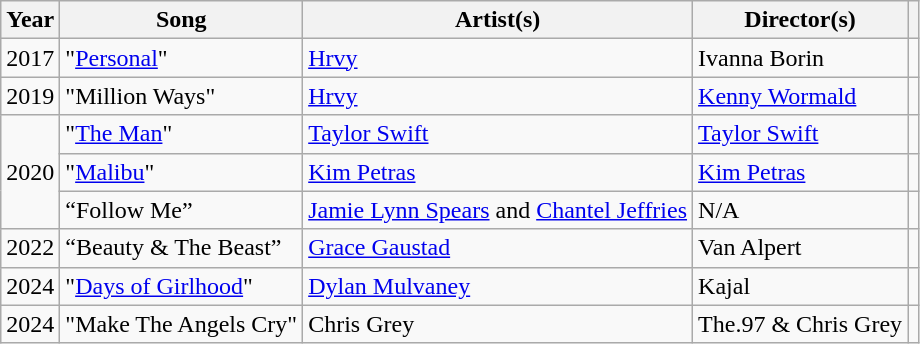<table class="wikitable unsortable">
<tr>
<th>Year</th>
<th>Song</th>
<th>Artist(s)</th>
<th>Director(s)</th>
<th></th>
</tr>
<tr>
<td>2017</td>
<td>"<a href='#'>Personal</a>"</td>
<td><a href='#'>Hrvy</a></td>
<td>Ivanna Borin</td>
<td></td>
</tr>
<tr>
<td>2019</td>
<td>"Million Ways"</td>
<td><a href='#'>Hrvy</a></td>
<td><a href='#'>Kenny Wormald</a></td>
<td></td>
</tr>
<tr>
<td rowspan="3">2020</td>
<td>"<a href='#'>The Man</a>"</td>
<td><a href='#'>Taylor Swift</a></td>
<td><a href='#'>Taylor Swift</a></td>
<td></td>
</tr>
<tr>
<td>"<a href='#'>Malibu</a>" </td>
<td><a href='#'>Kim Petras</a></td>
<td><a href='#'>Kim Petras</a></td>
<td></td>
</tr>
<tr>
<td>“Follow Me”</td>
<td><a href='#'>Jamie Lynn Spears</a> and <a href='#'>Chantel Jeffries</a></td>
<td>N/A</td>
<td></td>
</tr>
<tr>
<td>2022</td>
<td>“Beauty & The Beast”</td>
<td><a href='#'>Grace Gaustad</a></td>
<td>Van Alpert</td>
<td></td>
</tr>
<tr>
<td>2024</td>
<td>"<a href='#'>Days of Girlhood</a>"</td>
<td><a href='#'>Dylan Mulvaney</a></td>
<td>Kajal</td>
<td></td>
</tr>
<tr>
<td>2024</td>
<td>"Make The Angels Cry"</td>
<td>Chris Grey</td>
<td>The.97 & Chris Grey</td>
<td></td>
</tr>
</table>
